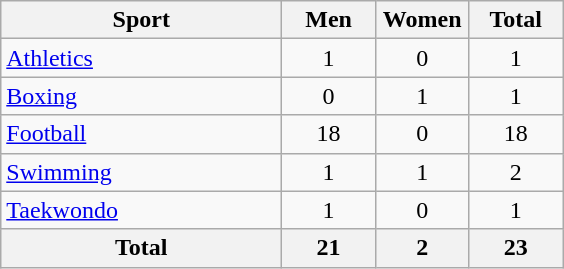<table class="wikitable sortable" style="text-align:center;">
<tr>
<th width=180>Sport</th>
<th width=55>Men</th>
<th width=55>Women</th>
<th width=55>Total</th>
</tr>
<tr>
<td align=left><a href='#'>Athletics</a></td>
<td>1</td>
<td>0</td>
<td>1</td>
</tr>
<tr>
<td align=left><a href='#'>Boxing</a></td>
<td>0</td>
<td>1</td>
<td>1</td>
</tr>
<tr>
<td align=left><a href='#'>Football</a></td>
<td>18</td>
<td>0</td>
<td>18</td>
</tr>
<tr>
<td align=left><a href='#'>Swimming</a></td>
<td>1</td>
<td>1</td>
<td>2</td>
</tr>
<tr>
<td align=left><a href='#'>Taekwondo</a></td>
<td>1</td>
<td>0</td>
<td>1</td>
</tr>
<tr>
<th>Total</th>
<th>21</th>
<th>2</th>
<th>23</th>
</tr>
</table>
